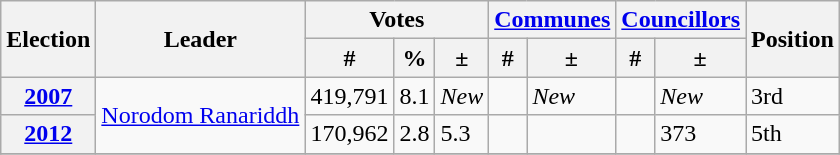<table class="wikitable">
<tr>
<th rowspan=2>Election</th>
<th rowspan=2>Leader</th>
<th colspan=3>Votes</th>
<th colspan=2><a href='#'>Communes</a></th>
<th colspan=2><a href='#'>Councillors</a></th>
<th rowspan=2>Position</th>
</tr>
<tr>
<th>#</th>
<th>%</th>
<th>±</th>
<th>#</th>
<th>±</th>
<th>#</th>
<th>±</th>
</tr>
<tr>
<th><a href='#'>2007</a></th>
<td rowspan="2"><a href='#'>Norodom Ranariddh</a></td>
<td>419,791</td>
<td>8.1</td>
<td><em>New</em></td>
<td></td>
<td><em>New</em></td>
<td></td>
<td><em>New</em></td>
<td> 3rd</td>
</tr>
<tr>
<th><a href='#'>2012</a></th>
<td>170,962</td>
<td>2.8</td>
<td>5.3</td>
<td></td>
<td></td>
<td></td>
<td>373</td>
<td> 5th</td>
</tr>
<tr>
</tr>
</table>
